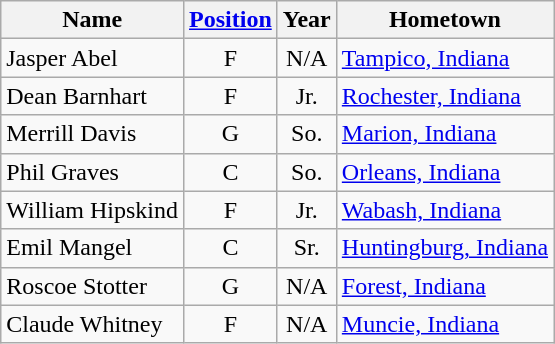<table class="wikitable" style="text-align:center">
<tr>
<th>Name</th>
<th><a href='#'>Position</a></th>
<th>Year</th>
<th>Hometown</th>
</tr>
<tr>
<td style="text-align:left">Jasper Abel</td>
<td>F</td>
<td>N/A</td>
<td style="text-align:left"><a href='#'>Tampico, Indiana</a></td>
</tr>
<tr>
<td style="text-align:left">Dean Barnhart</td>
<td>F</td>
<td>Jr.</td>
<td style="text-align:left"><a href='#'>Rochester, Indiana</a></td>
</tr>
<tr>
<td style="text-align:left">Merrill Davis</td>
<td>G</td>
<td>So.</td>
<td style="text-align:left"><a href='#'>Marion, Indiana</a></td>
</tr>
<tr>
<td style="text-align:left">Phil Graves</td>
<td>C</td>
<td>So.</td>
<td style="text-align:left"><a href='#'>Orleans, Indiana</a></td>
</tr>
<tr>
<td style="text-align:left">William Hipskind</td>
<td>F</td>
<td>Jr.</td>
<td style="text-align:left"><a href='#'>Wabash, Indiana</a></td>
</tr>
<tr>
<td style="text-align:left">Emil Mangel</td>
<td>C</td>
<td>Sr.</td>
<td style="text-align:left"><a href='#'>Huntingburg, Indiana</a></td>
</tr>
<tr>
<td style="text-align:left">Roscoe Stotter</td>
<td>G</td>
<td>N/A</td>
<td style="text-align:left"><a href='#'>Forest, Indiana</a></td>
</tr>
<tr>
<td style="text-align:left">Claude Whitney</td>
<td>F</td>
<td>N/A</td>
<td style="text-align:left"><a href='#'>Muncie, Indiana</a></td>
</tr>
</table>
